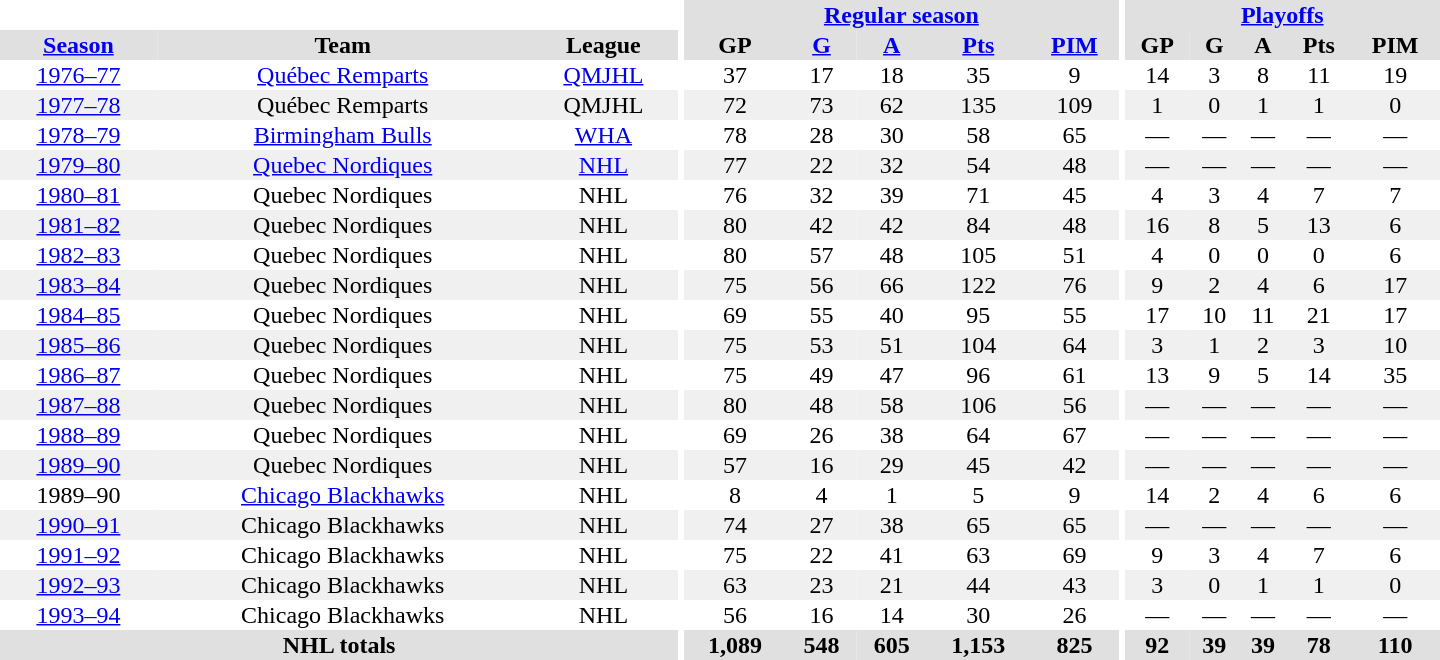<table border="0" cellpadding="1" cellspacing="0" style="text-align:center; width:60em">
<tr bgcolor="#e0e0e0">
<th colspan="3" bgcolor="#ffffff"></th>
<th rowspan="99" bgcolor="#ffffff"></th>
<th colspan="5"><a href='#'>Regular season</a></th>
<th rowspan="99" bgcolor="#ffffff"></th>
<th colspan="5"><a href='#'>Playoffs</a></th>
</tr>
<tr bgcolor="#e0e0e0">
<th><a href='#'>Season</a></th>
<th>Team</th>
<th>League</th>
<th>GP</th>
<th><a href='#'>G</a></th>
<th><a href='#'>A</a></th>
<th><a href='#'>Pts</a></th>
<th><a href='#'>PIM</a></th>
<th>GP</th>
<th>G</th>
<th>A</th>
<th>Pts</th>
<th>PIM</th>
</tr>
<tr>
<td><a href='#'>1976–77</a></td>
<td><a href='#'>Québec Remparts</a></td>
<td><a href='#'>QMJHL</a></td>
<td>37</td>
<td>17</td>
<td>18</td>
<td>35</td>
<td>9</td>
<td>14</td>
<td>3</td>
<td>8</td>
<td>11</td>
<td>19</td>
</tr>
<tr bgcolor="#f0f0f0">
<td><a href='#'>1977–78</a></td>
<td>Québec Remparts</td>
<td>QMJHL</td>
<td>72</td>
<td>73</td>
<td>62</td>
<td>135</td>
<td>109</td>
<td>1</td>
<td>0</td>
<td>1</td>
<td>1</td>
<td>0</td>
</tr>
<tr>
<td><a href='#'>1978–79</a></td>
<td><a href='#'>Birmingham Bulls</a></td>
<td><a href='#'>WHA</a></td>
<td>78</td>
<td>28</td>
<td>30</td>
<td>58</td>
<td>65</td>
<td>—</td>
<td>—</td>
<td>—</td>
<td>—</td>
<td>—</td>
</tr>
<tr bgcolor="#f0f0f0">
<td><a href='#'>1979–80</a></td>
<td><a href='#'>Quebec Nordiques</a></td>
<td><a href='#'>NHL</a></td>
<td>77</td>
<td>22</td>
<td>32</td>
<td>54</td>
<td>48</td>
<td>—</td>
<td>—</td>
<td>—</td>
<td>—</td>
<td>—</td>
</tr>
<tr>
<td><a href='#'>1980–81</a></td>
<td>Quebec Nordiques</td>
<td>NHL</td>
<td>76</td>
<td>32</td>
<td>39</td>
<td>71</td>
<td>45</td>
<td>4</td>
<td>3</td>
<td>4</td>
<td>7</td>
<td>7</td>
</tr>
<tr bgcolor="#f0f0f0">
<td><a href='#'>1981–82</a></td>
<td>Quebec Nordiques</td>
<td>NHL</td>
<td>80</td>
<td>42</td>
<td>42</td>
<td>84</td>
<td>48</td>
<td>16</td>
<td>8</td>
<td>5</td>
<td>13</td>
<td>6</td>
</tr>
<tr>
<td><a href='#'>1982–83</a></td>
<td>Quebec Nordiques</td>
<td>NHL</td>
<td>80</td>
<td>57</td>
<td>48</td>
<td>105</td>
<td>51</td>
<td>4</td>
<td>0</td>
<td>0</td>
<td>0</td>
<td>6</td>
</tr>
<tr bgcolor="#f0f0f0">
<td><a href='#'>1983–84</a></td>
<td>Quebec Nordiques</td>
<td>NHL</td>
<td>75</td>
<td>56</td>
<td>66</td>
<td>122</td>
<td>76</td>
<td>9</td>
<td>2</td>
<td>4</td>
<td>6</td>
<td>17</td>
</tr>
<tr>
<td><a href='#'>1984–85</a></td>
<td>Quebec Nordiques</td>
<td>NHL</td>
<td>69</td>
<td>55</td>
<td>40</td>
<td>95</td>
<td>55</td>
<td>17</td>
<td>10</td>
<td>11</td>
<td>21</td>
<td>17</td>
</tr>
<tr bgcolor="#f0f0f0">
<td><a href='#'>1985–86</a></td>
<td>Quebec Nordiques</td>
<td>NHL</td>
<td>75</td>
<td>53</td>
<td>51</td>
<td>104</td>
<td>64</td>
<td>3</td>
<td>1</td>
<td>2</td>
<td>3</td>
<td>10</td>
</tr>
<tr>
<td><a href='#'>1986–87</a></td>
<td>Quebec Nordiques</td>
<td>NHL</td>
<td>75</td>
<td>49</td>
<td>47</td>
<td>96</td>
<td>61</td>
<td>13</td>
<td>9</td>
<td>5</td>
<td>14</td>
<td>35</td>
</tr>
<tr bgcolor="#f0f0f0">
<td><a href='#'>1987–88</a></td>
<td>Quebec Nordiques</td>
<td>NHL</td>
<td>80</td>
<td>48</td>
<td>58</td>
<td>106</td>
<td>56</td>
<td>—</td>
<td>—</td>
<td>—</td>
<td>—</td>
<td>—</td>
</tr>
<tr>
<td><a href='#'>1988–89</a></td>
<td>Quebec Nordiques</td>
<td>NHL</td>
<td>69</td>
<td>26</td>
<td>38</td>
<td>64</td>
<td>67</td>
<td>—</td>
<td>—</td>
<td>—</td>
<td>—</td>
<td>—</td>
</tr>
<tr bgcolor="#f0f0f0">
<td><a href='#'>1989–90</a></td>
<td>Quebec Nordiques</td>
<td>NHL</td>
<td>57</td>
<td>16</td>
<td>29</td>
<td>45</td>
<td>42</td>
<td>—</td>
<td>—</td>
<td>—</td>
<td>—</td>
<td>—</td>
</tr>
<tr>
<td>1989–90</td>
<td><a href='#'>Chicago Blackhawks</a></td>
<td>NHL</td>
<td>8</td>
<td>4</td>
<td>1</td>
<td>5</td>
<td>9</td>
<td>14</td>
<td>2</td>
<td>4</td>
<td>6</td>
<td>6</td>
</tr>
<tr bgcolor="#f0f0f0">
<td><a href='#'>1990–91</a></td>
<td>Chicago Blackhawks</td>
<td>NHL</td>
<td>74</td>
<td>27</td>
<td>38</td>
<td>65</td>
<td>65</td>
<td>—</td>
<td>—</td>
<td>—</td>
<td>—</td>
<td>—</td>
</tr>
<tr>
<td><a href='#'>1991–92</a></td>
<td>Chicago Blackhawks</td>
<td>NHL</td>
<td>75</td>
<td>22</td>
<td>41</td>
<td>63</td>
<td>69</td>
<td>9</td>
<td>3</td>
<td>4</td>
<td>7</td>
<td>6</td>
</tr>
<tr bgcolor="#f0f0f0">
<td><a href='#'>1992–93</a></td>
<td>Chicago Blackhawks</td>
<td>NHL</td>
<td>63</td>
<td>23</td>
<td>21</td>
<td>44</td>
<td>43</td>
<td>3</td>
<td>0</td>
<td>1</td>
<td>1</td>
<td>0</td>
</tr>
<tr>
<td><a href='#'>1993–94</a></td>
<td>Chicago Blackhawks</td>
<td>NHL</td>
<td>56</td>
<td>16</td>
<td>14</td>
<td>30</td>
<td>26</td>
<td>—</td>
<td>—</td>
<td>—</td>
<td>—</td>
<td>—</td>
</tr>
<tr bgcolor="#e0e0e0">
<th colspan="3">NHL totals</th>
<th>1,089</th>
<th>548</th>
<th>605</th>
<th>1,153</th>
<th>825</th>
<th>92</th>
<th>39</th>
<th>39</th>
<th>78</th>
<th>110</th>
</tr>
</table>
